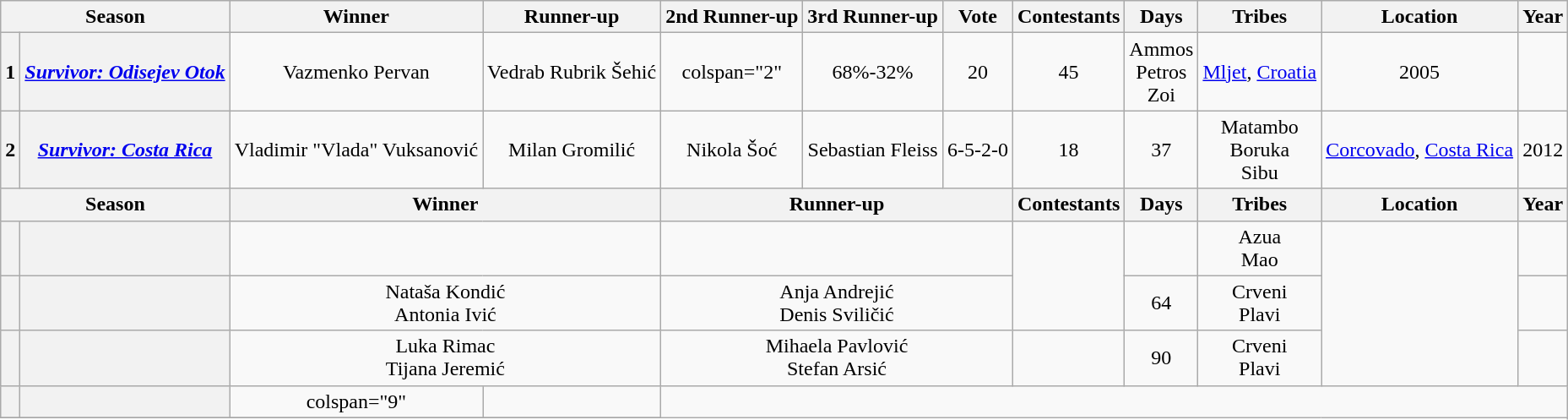<table class="wikitable" style="text-align: center">
<tr>
<th colspan="2">Season</th>
<th>Winner</th>
<th>Runner-up</th>
<th>2nd Runner-up</th>
<th>3rd Runner-up</th>
<th>Vote</th>
<th>Contestants</th>
<th>Days</th>
<th>Tribes</th>
<th>Location</th>
<th>Year</th>
</tr>
<tr>
<th>1</th>
<th><em><a href='#'>Survivor: Odisejev Otok</a></em></th>
<td>Vazmenko Pervan</td>
<td>Vedrab Rubrik Šehić</td>
<td>colspan="2" </td>
<td>68%-32%</td>
<td>20</td>
<td>45</td>
<td> Ammos<br> Petros<br> Zoi</td>
<td><a href='#'>Mljet</a>, <a href='#'>Croatia</a></td>
<td>2005</td>
</tr>
<tr>
<th>2</th>
<th><em><a href='#'>Survivor: Costa Rica</a></em></th>
<td>Vladimir "Vlada" Vuksanović</td>
<td>Milan Gromilić</td>
<td>Nikola Šoć</td>
<td>Sebastian Fleiss</td>
<td>6-5-2-0</td>
<td>18</td>
<td>37</td>
<td> Matambo<br> Boruka<br> Sibu</td>
<td><a href='#'>Corcovado</a>, <a href='#'>Costa Rica</a></td>
<td>2012</td>
</tr>
<tr>
<th colspan="2" bgcolor="DEDDE2">Season</th>
<th colspan="2" bgcolor="DEDDE2">Winner</th>
<th colspan="3" bgcolor="DEDDE2">Runner-up</th>
<th bgcolor="DEDDE2">Contestants</th>
<th bgcolor="DEDDE2">Days</th>
<th bgcolor="DEDDE2">Tribes</th>
<th bgcolor="DEDDE2">Location</th>
<th bgcolor="DEDDE2">Year</th>
</tr>
<tr>
<th></th>
<th></th>
<td colspan="2"></td>
<td colspan="3"></td>
<td rowspan="2"></td>
<td></td>
<td> Azua<br> Mao</td>
<td rowspan="3"></td>
<td></td>
</tr>
<tr>
<th></th>
<th></th>
<td colspan="2">Nataša Kondić<br>Antonia Ivić</td>
<td colspan="3">Anja Andrejić<br>Denis Sviličić</td>
<td>64</td>
<td> Crveni<br> Plavi</td>
<td></td>
</tr>
<tr>
<th></th>
<th></th>
<td colspan="2">Luka Rimac<br>Tijana Jeremić</td>
<td colspan="3">Mihaela Pavlović<br>Stefan Arsić</td>
<td></td>
<td>90</td>
<td> Crveni<br> Plavi</td>
<td></td>
</tr>
<tr>
<th></th>
<th></th>
<td>colspan="9"</td>
<td></td>
</tr>
<tr>
</tr>
</table>
